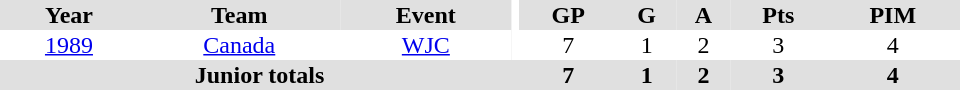<table border="0" cellpadding="1" cellspacing="0" ID="Table3" style="text-align:center; width:40em">
<tr bgcolor="#e0e0e0">
<th>Year</th>
<th>Team</th>
<th>Event</th>
<th rowspan="102" bgcolor="#ffffff"></th>
<th>GP</th>
<th>G</th>
<th>A</th>
<th>Pts</th>
<th>PIM</th>
</tr>
<tr>
<td><a href='#'>1989</a></td>
<td><a href='#'>Canada</a></td>
<td><a href='#'>WJC</a></td>
<td>7</td>
<td>1</td>
<td>2</td>
<td>3</td>
<td>4</td>
</tr>
<tr bgcolor="#e0e0e0">
<th colspan="4">Junior totals</th>
<th>7</th>
<th>1</th>
<th>2</th>
<th>3</th>
<th>4</th>
</tr>
</table>
